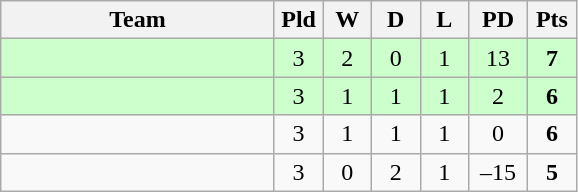<table class="wikitable" style="text-align:center;">
<tr>
<th width=175>Team</th>
<th width=25 abbr="Played">Pld</th>
<th width=25 abbr="Won">W</th>
<th width=25 abbr="Drawn">D</th>
<th width=25 abbr="Lost">L</th>
<th width=32 abbr="Points difference">PD</th>
<th width=25 abbr="Points">Pts</th>
</tr>
<tr style="background:#cfc;">
<td align=left></td>
<td>3</td>
<td>2</td>
<td>0</td>
<td>1</td>
<td>13</td>
<td><strong>7</strong></td>
</tr>
<tr style="background:#cfc;">
<td align=left></td>
<td>3</td>
<td>1</td>
<td>1</td>
<td>1</td>
<td>2</td>
<td><strong>6</strong></td>
</tr>
<tr>
<td align=left></td>
<td>3</td>
<td>1</td>
<td>1</td>
<td>1</td>
<td>0</td>
<td><strong>6</strong></td>
</tr>
<tr>
<td align=left></td>
<td>3</td>
<td>0</td>
<td>2</td>
<td>1</td>
<td>–15</td>
<td><strong>5</strong></td>
</tr>
</table>
